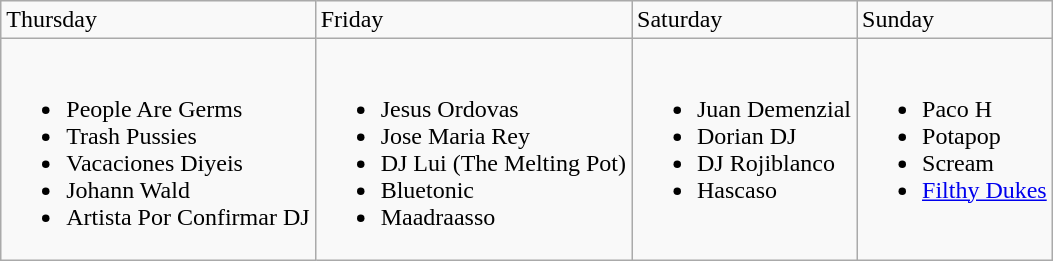<table class="wikitable">
<tr>
<td>Thursday</td>
<td>Friday</td>
<td>Saturday</td>
<td>Sunday</td>
</tr>
<tr valign="top">
<td><br><ul><li>People Are Germs</li><li>Trash Pussies</li><li>Vacaciones Diyeis</li><li>Johann Wald</li><li>Artista Por Confirmar DJ</li></ul></td>
<td><br><ul><li>Jesus Ordovas</li><li>Jose Maria Rey</li><li>DJ Lui (The Melting Pot)</li><li>Bluetonic</li><li>Maadraasso</li></ul></td>
<td><br><ul><li>Juan Demenzial</li><li>Dorian DJ</li><li>DJ Rojiblanco</li><li>Hascaso</li></ul></td>
<td><br><ul><li>Paco H</li><li>Potapop</li><li>Scream</li><li><a href='#'>Filthy Dukes</a></li></ul></td>
</tr>
</table>
